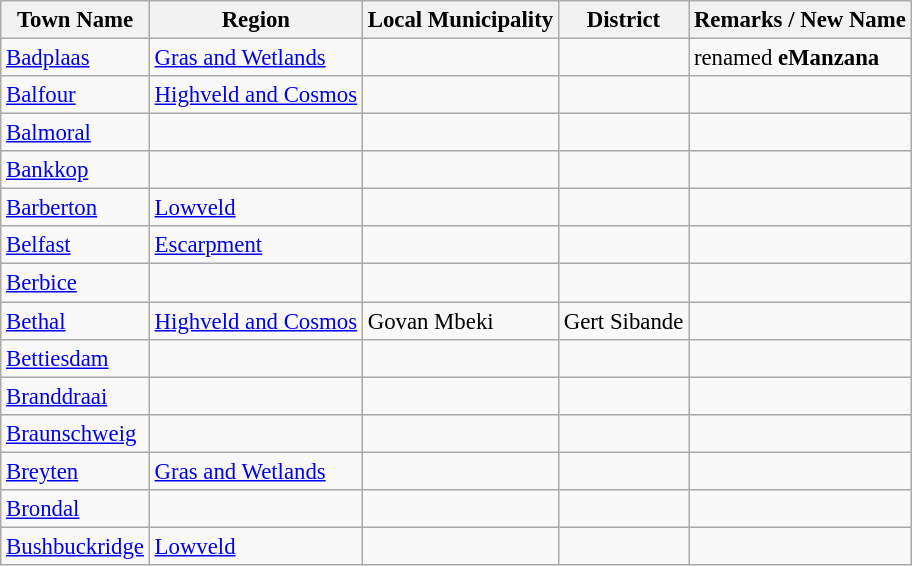<table class="wikitable sortable" style="font-size: 95%;">
<tr>
<th>Town Name</th>
<th>Region</th>
<th>Local Municipality</th>
<th>District</th>
<th>Remarks / New Name</th>
</tr>
<tr>
<td><a href='#'>Badplaas</a></td>
<td><a href='#'>Gras and Wetlands</a></td>
<td></td>
<td></td>
<td>renamed <strong>eManzana</strong></td>
</tr>
<tr>
<td><a href='#'>Balfour</a></td>
<td><a href='#'>Highveld and Cosmos</a></td>
<td></td>
<td></td>
<td></td>
</tr>
<tr>
<td><a href='#'>Balmoral</a></td>
<td></td>
<td></td>
<td></td>
<td></td>
</tr>
<tr>
<td><a href='#'>Bankkop</a></td>
<td></td>
<td></td>
<td></td>
<td></td>
</tr>
<tr>
<td><a href='#'>Barberton</a></td>
<td><a href='#'>Lowveld</a></td>
<td></td>
<td></td>
<td></td>
</tr>
<tr>
<td><a href='#'>Belfast</a></td>
<td><a href='#'>Escarpment</a></td>
<td></td>
<td></td>
<td></td>
</tr>
<tr>
<td><a href='#'>Berbice</a></td>
<td></td>
<td></td>
<td></td>
<td></td>
</tr>
<tr>
<td><a href='#'>Bethal</a></td>
<td><a href='#'>Highveld and Cosmos</a></td>
<td>Govan Mbeki</td>
<td>Gert Sibande</td>
<td></td>
</tr>
<tr>
<td><a href='#'>Bettiesdam</a></td>
<td></td>
<td></td>
<td></td>
<td></td>
</tr>
<tr>
<td><a href='#'>Branddraai</a></td>
<td></td>
<td></td>
<td></td>
<td></td>
</tr>
<tr>
<td><a href='#'>Braunschweig</a></td>
<td></td>
<td></td>
<td></td>
</tr>
<tr>
<td><a href='#'>Breyten</a></td>
<td><a href='#'>Gras and Wetlands</a></td>
<td></td>
<td></td>
<td></td>
</tr>
<tr>
<td><a href='#'>Brondal</a></td>
<td></td>
<td></td>
<td></td>
</tr>
<tr>
<td><a href='#'>Bushbuckridge</a></td>
<td><a href='#'>Lowveld</a></td>
<td></td>
<td></td>
<td></td>
</tr>
</table>
